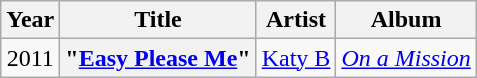<table class="wikitable plainrowheaders" style="text-align:center;">
<tr>
<th scope="col">Year</th>
<th scope="col">Title</th>
<th scope="col">Artist</th>
<th scope="col">Album</th>
</tr>
<tr>
<td>2011</td>
<th scope="row">"<a href='#'>Easy Please Me</a>"</th>
<td><a href='#'>Katy B</a></td>
<td><em><a href='#'>On a Mission</a></em></td>
</tr>
</table>
